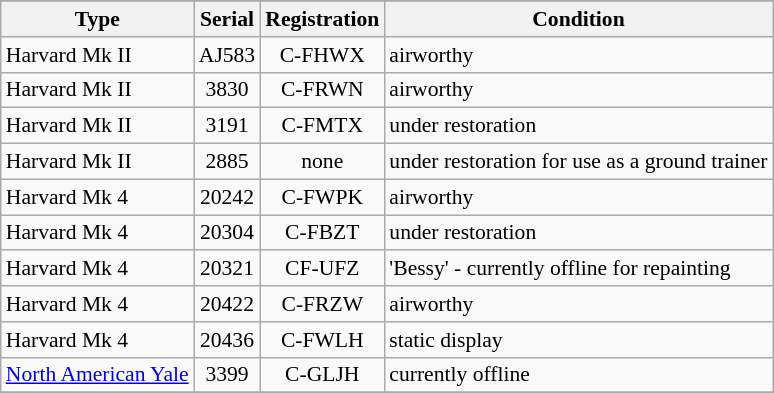<table class="wikitable" align=center style="font-size:90%;">
<tr>
</tr>
<tr bgcolor="#efefef">
<th>Type</th>
<th>Serial</th>
<th>Registration</th>
<th>Condition</th>
</tr>
<tr>
<td align=left>Harvard Mk II</td>
<td align=center>AJ583</td>
<td align=center>C-FHWX</td>
<td align=left>airworthy</td>
</tr>
<tr>
<td align=left>Harvard Mk II</td>
<td align=center>3830</td>
<td align=center>C-FRWN</td>
<td align=left>airworthy</td>
</tr>
<tr>
<td align=left>Harvard Mk II</td>
<td align=center>3191</td>
<td align=center>C-FMTX</td>
<td align=left>under restoration</td>
</tr>
<tr>
<td align=left>Harvard Mk II</td>
<td align=center>2885</td>
<td align=center>none</td>
<td align=left>under restoration for use as a ground trainer</td>
</tr>
<tr>
<td align=left>Harvard Mk 4</td>
<td align=center>20242</td>
<td align=center>C-FWPK</td>
<td align=left>airworthy</td>
</tr>
<tr>
<td align=left>Harvard Mk 4</td>
<td align=center>20304</td>
<td align=center>C-FBZT</td>
<td align=left>under restoration</td>
</tr>
<tr>
<td align=left>Harvard Mk 4</td>
<td align=center>20321</td>
<td align=center>CF-UFZ</td>
<td align=left>'Bessy' - currently offline for repainting</td>
</tr>
<tr>
<td align=left>Harvard Mk 4</td>
<td align=center>20422</td>
<td align=center>C-FRZW</td>
<td align=left>airworthy</td>
</tr>
<tr>
<td align=left>Harvard Mk 4</td>
<td align=center>20436</td>
<td align=center>C-FWLH</td>
<td align=left>static display</td>
</tr>
<tr>
<td align=left><a href='#'>North American Yale</a></td>
<td align=center>3399</td>
<td align=center>C-GLJH</td>
<td align=left>currently offline</td>
</tr>
<tr>
</tr>
</table>
